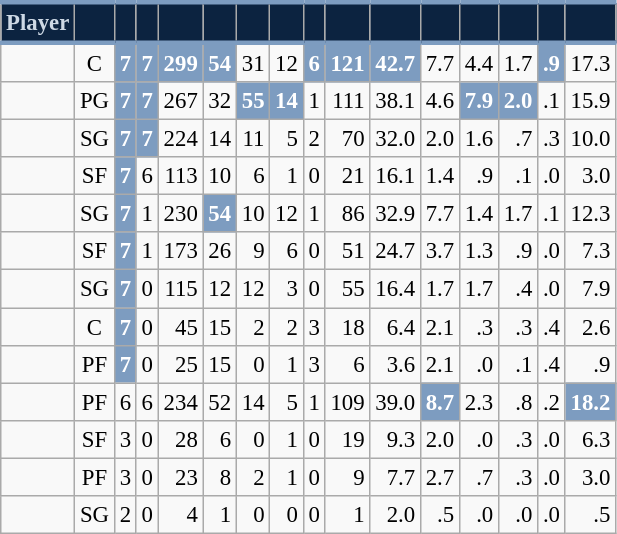<table class="wikitable sortable" style="font-size: 95%; text-align:right;">
<tr>
<th style="background:#0C2340; color:#CED9E5; border-top:#7D9CC0 3px solid; border-bottom:#7D9CC0 3px solid;">Player</th>
<th style="background:#0C2340; color:#CED9E5; border-top:#7D9CC0 3px solid; border-bottom:#7D9CC0 3px solid;"></th>
<th style="background:#0C2340; color:#CED9E5; border-top:#7D9CC0 3px solid; border-bottom:#7D9CC0 3px solid;"></th>
<th style="background:#0C2340; color:#CED9E5; border-top:#7D9CC0 3px solid; border-bottom:#7D9CC0 3px solid;"></th>
<th style="background:#0C2340; color:#CED9E5; border-top:#7D9CC0 3px solid; border-bottom:#7D9CC0 3px solid;"></th>
<th style="background:#0C2340; color:#CED9E5; border-top:#7D9CC0 3px solid; border-bottom:#7D9CC0 3px solid;"></th>
<th style="background:#0C2340; color:#CED9E5; border-top:#7D9CC0 3px solid; border-bottom:#7D9CC0 3px solid;"></th>
<th style="background:#0C2340; color:#CED9E5; border-top:#7D9CC0 3px solid; border-bottom:#7D9CC0 3px solid;"></th>
<th style="background:#0C2340; color:#CED9E5; border-top:#7D9CC0 3px solid; border-bottom:#7D9CC0 3px solid;"></th>
<th style="background:#0C2340; color:#CED9E5; border-top:#7D9CC0 3px solid; border-bottom:#7D9CC0 3px solid;"></th>
<th style="background:#0C2340; color:#CED9E5; border-top:#7D9CC0 3px solid; border-bottom:#7D9CC0 3px solid;"></th>
<th style="background:#0C2340; color:#CED9E5; border-top:#7D9CC0 3px solid; border-bottom:#7D9CC0 3px solid;"></th>
<th style="background:#0C2340; color:#CED9E5; border-top:#7D9CC0 3px solid; border-bottom:#7D9CC0 3px solid;"></th>
<th style="background:#0C2340; color:#CED9E5; border-top:#7D9CC0 3px solid; border-bottom:#7D9CC0 3px solid;"></th>
<th style="background:#0C2340; color:#CED9E5; border-top:#7D9CC0 3px solid; border-bottom:#7D9CC0 3px solid;"></th>
<th style="background:#0C2340; color:#CED9E5; border-top:#7D9CC0 3px solid; border-bottom:#7D9CC0 3px solid;"></th>
</tr>
<tr>
<td style="text-align:left;"></td>
<td style="text-align:center;">C</td>
<td style="background:#7D9CC0; color:#FFFFFF;"><strong>7</strong></td>
<td style="background:#7D9CC0; color:#FFFFFF;"><strong>7</strong></td>
<td style="background:#7D9CC0; color:#FFFFFF;"><strong>299</strong></td>
<td style="background:#7D9CC0; color:#FFFFFF;"><strong>54</strong></td>
<td>31</td>
<td>12</td>
<td style="background:#7D9CC0; color:#FFFFFF;"><strong>6</strong></td>
<td style="background:#7D9CC0; color:#FFFFFF;"><strong>121</strong></td>
<td style="background:#7D9CC0; color:#FFFFFF;"><strong>42.7</strong></td>
<td>7.7</td>
<td>4.4</td>
<td>1.7</td>
<td style="background:#7D9CC0; color:#FFFFFF;"><strong>.9</strong></td>
<td>17.3</td>
</tr>
<tr>
<td style="text-align:left;"></td>
<td style="text-align:center;">PG</td>
<td style="background:#7D9CC0; color:#FFFFFF;"><strong>7</strong></td>
<td style="background:#7D9CC0; color:#FFFFFF;"><strong>7</strong></td>
<td>267</td>
<td>32</td>
<td style="background:#7D9CC0; color:#FFFFFF;"><strong>55</strong></td>
<td style="background:#7D9CC0; color:#FFFFFF;"><strong>14</strong></td>
<td>1</td>
<td>111</td>
<td>38.1</td>
<td>4.6</td>
<td style="background:#7D9CC0; color:#FFFFFF;"><strong>7.9</strong></td>
<td style="background:#7D9CC0; color:#FFFFFF;"><strong>2.0</strong></td>
<td>.1</td>
<td>15.9</td>
</tr>
<tr>
<td style="text-align:left;"></td>
<td style="text-align:center;">SG</td>
<td style="background:#7D9CC0; color:#FFFFFF;"><strong>7</strong></td>
<td style="background:#7D9CC0; color:#FFFFFF;"><strong>7</strong></td>
<td>224</td>
<td>14</td>
<td>11</td>
<td>5</td>
<td>2</td>
<td>70</td>
<td>32.0</td>
<td>2.0</td>
<td>1.6</td>
<td>.7</td>
<td>.3</td>
<td>10.0</td>
</tr>
<tr>
<td style="text-align:left;"></td>
<td style="text-align:center;">SF</td>
<td style="background:#7D9CC0; color:#FFFFFF;"><strong>7</strong></td>
<td>6</td>
<td>113</td>
<td>10</td>
<td>6</td>
<td>1</td>
<td>0</td>
<td>21</td>
<td>16.1</td>
<td>1.4</td>
<td>.9</td>
<td>.1</td>
<td>.0</td>
<td>3.0</td>
</tr>
<tr>
<td style="text-align:left;"></td>
<td style="text-align:center;">SG</td>
<td style="background:#7D9CC0; color:#FFFFFF;"><strong>7</strong></td>
<td>1</td>
<td>230</td>
<td style="background:#7D9CC0; color:#FFFFFF;"><strong>54</strong></td>
<td>10</td>
<td>12</td>
<td>1</td>
<td>86</td>
<td>32.9</td>
<td>7.7</td>
<td>1.4</td>
<td>1.7</td>
<td>.1</td>
<td>12.3</td>
</tr>
<tr>
<td style="text-align:left;"></td>
<td style="text-align:center;">SF</td>
<td style="background:#7D9CC0; color:#FFFFFF;"><strong>7</strong></td>
<td>1</td>
<td>173</td>
<td>26</td>
<td>9</td>
<td>6</td>
<td>0</td>
<td>51</td>
<td>24.7</td>
<td>3.7</td>
<td>1.3</td>
<td>.9</td>
<td>.0</td>
<td>7.3</td>
</tr>
<tr>
<td style="text-align:left;"></td>
<td style="text-align:center;">SG</td>
<td style="background:#7D9CC0; color:#FFFFFF;"><strong>7</strong></td>
<td>0</td>
<td>115</td>
<td>12</td>
<td>12</td>
<td>3</td>
<td>0</td>
<td>55</td>
<td>16.4</td>
<td>1.7</td>
<td>1.7</td>
<td>.4</td>
<td>.0</td>
<td>7.9</td>
</tr>
<tr>
<td style="text-align:left;"></td>
<td style="text-align:center;">C</td>
<td style="background:#7D9CC0; color:#FFFFFF;"><strong>7</strong></td>
<td>0</td>
<td>45</td>
<td>15</td>
<td>2</td>
<td>2</td>
<td>3</td>
<td>18</td>
<td>6.4</td>
<td>2.1</td>
<td>.3</td>
<td>.3</td>
<td>.4</td>
<td>2.6</td>
</tr>
<tr>
<td style="text-align:left;"></td>
<td style="text-align:center;">PF</td>
<td style="background:#7D9CC0; color:#FFFFFF;"><strong>7</strong></td>
<td>0</td>
<td>25</td>
<td>15</td>
<td>0</td>
<td>1</td>
<td>3</td>
<td>6</td>
<td>3.6</td>
<td>2.1</td>
<td>.0</td>
<td>.1</td>
<td>.4</td>
<td>.9</td>
</tr>
<tr>
<td style="text-align:left;"></td>
<td style="text-align:center;">PF</td>
<td>6</td>
<td>6</td>
<td>234</td>
<td>52</td>
<td>14</td>
<td>5</td>
<td>1</td>
<td>109</td>
<td>39.0</td>
<td style="background:#7D9CC0; color:#FFFFFF;"><strong>8.7</strong></td>
<td>2.3</td>
<td>.8</td>
<td>.2</td>
<td style="background:#7D9CC0; color:#FFFFFF;"><strong>18.2</strong></td>
</tr>
<tr>
<td style="text-align:left;"></td>
<td style="text-align:center;">SF</td>
<td>3</td>
<td>0</td>
<td>28</td>
<td>6</td>
<td>0</td>
<td>1</td>
<td>0</td>
<td>19</td>
<td>9.3</td>
<td>2.0</td>
<td>.0</td>
<td>.3</td>
<td>.0</td>
<td>6.3</td>
</tr>
<tr>
<td style="text-align:left;"></td>
<td style="text-align:center;">PF</td>
<td>3</td>
<td>0</td>
<td>23</td>
<td>8</td>
<td>2</td>
<td>1</td>
<td>0</td>
<td>9</td>
<td>7.7</td>
<td>2.7</td>
<td>.7</td>
<td>.3</td>
<td>.0</td>
<td>3.0</td>
</tr>
<tr>
<td style="text-align:left;"></td>
<td style="text-align:center;">SG</td>
<td>2</td>
<td>0</td>
<td>4</td>
<td>1</td>
<td>0</td>
<td>0</td>
<td>0</td>
<td>1</td>
<td>2.0</td>
<td>.5</td>
<td>.0</td>
<td>.0</td>
<td>.0</td>
<td>.5</td>
</tr>
</table>
